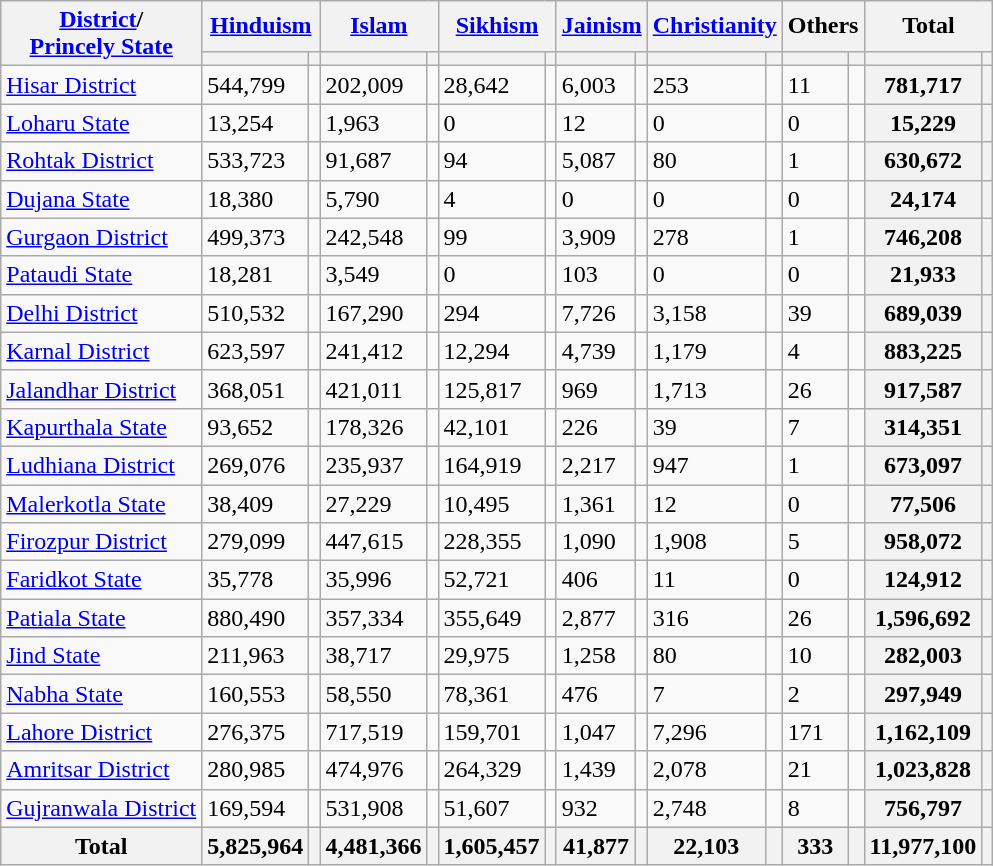<table class="wikitable sortable">
<tr>
<th rowspan="2"><a href='#'>District</a>/<br><a href='#'>Princely State</a></th>
<th colspan="2"><a href='#'>Hinduism</a> </th>
<th colspan="2"><a href='#'>Islam</a> </th>
<th colspan="2"><a href='#'>Sikhism</a> </th>
<th colspan="2"><a href='#'>Jainism</a> </th>
<th colspan="2"><a href='#'>Christianity</a> </th>
<th colspan="2">Others</th>
<th colspan="2">Total</th>
</tr>
<tr>
<th><a href='#'></a></th>
<th></th>
<th></th>
<th></th>
<th></th>
<th></th>
<th></th>
<th></th>
<th></th>
<th></th>
<th></th>
<th></th>
<th></th>
<th></th>
</tr>
<tr>
<td><a href='#'>Hisar District</a></td>
<td>544,799</td>
<td></td>
<td>202,009</td>
<td></td>
<td>28,642</td>
<td></td>
<td>6,003</td>
<td></td>
<td>253</td>
<td></td>
<td>11</td>
<td></td>
<th>781,717</th>
<th></th>
</tr>
<tr>
<td><a href='#'>Loharu State</a></td>
<td>13,254</td>
<td></td>
<td>1,963</td>
<td></td>
<td>0</td>
<td></td>
<td>12</td>
<td></td>
<td>0</td>
<td></td>
<td>0</td>
<td></td>
<th>15,229</th>
<th></th>
</tr>
<tr>
<td><a href='#'>Rohtak District</a></td>
<td>533,723</td>
<td></td>
<td>91,687</td>
<td></td>
<td>94</td>
<td></td>
<td>5,087</td>
<td></td>
<td>80</td>
<td></td>
<td>1</td>
<td></td>
<th>630,672</th>
<th></th>
</tr>
<tr>
<td><a href='#'>Dujana State</a></td>
<td>18,380</td>
<td></td>
<td>5,790</td>
<td></td>
<td>4</td>
<td></td>
<td>0</td>
<td></td>
<td>0</td>
<td></td>
<td>0</td>
<td></td>
<th>24,174</th>
<th></th>
</tr>
<tr>
<td><a href='#'>Gurgaon District</a></td>
<td>499,373</td>
<td></td>
<td>242,548</td>
<td></td>
<td>99</td>
<td></td>
<td>3,909</td>
<td></td>
<td>278</td>
<td></td>
<td>1</td>
<td></td>
<th>746,208</th>
<th></th>
</tr>
<tr>
<td><a href='#'>Pataudi State</a></td>
<td>18,281</td>
<td></td>
<td>3,549</td>
<td></td>
<td>0</td>
<td></td>
<td>103</td>
<td></td>
<td>0</td>
<td></td>
<td>0</td>
<td></td>
<th>21,933</th>
<th></th>
</tr>
<tr>
<td><a href='#'>Delhi District</a></td>
<td>510,532</td>
<td></td>
<td>167,290</td>
<td></td>
<td>294</td>
<td></td>
<td>7,726</td>
<td></td>
<td>3,158</td>
<td></td>
<td>39</td>
<td></td>
<th>689,039</th>
<th></th>
</tr>
<tr>
<td><a href='#'>Karnal District</a></td>
<td>623,597</td>
<td></td>
<td>241,412</td>
<td></td>
<td>12,294</td>
<td></td>
<td>4,739</td>
<td></td>
<td>1,179</td>
<td></td>
<td>4</td>
<td></td>
<th>883,225</th>
<th></th>
</tr>
<tr>
<td><a href='#'>Jalandhar District</a></td>
<td>368,051</td>
<td></td>
<td>421,011</td>
<td></td>
<td>125,817</td>
<td></td>
<td>969</td>
<td></td>
<td>1,713</td>
<td></td>
<td>26</td>
<td></td>
<th>917,587</th>
<th></th>
</tr>
<tr>
<td><a href='#'>Kapurthala State</a></td>
<td>93,652</td>
<td></td>
<td>178,326</td>
<td></td>
<td>42,101</td>
<td></td>
<td>226</td>
<td></td>
<td>39</td>
<td></td>
<td>7</td>
<td></td>
<th>314,351</th>
<th></th>
</tr>
<tr>
<td><a href='#'>Ludhiana District</a></td>
<td>269,076</td>
<td></td>
<td>235,937</td>
<td></td>
<td>164,919</td>
<td></td>
<td>2,217</td>
<td></td>
<td>947</td>
<td></td>
<td>1</td>
<td></td>
<th>673,097</th>
<th></th>
</tr>
<tr>
<td><a href='#'>Malerkotla State</a></td>
<td>38,409</td>
<td></td>
<td>27,229</td>
<td></td>
<td>10,495</td>
<td></td>
<td>1,361</td>
<td></td>
<td>12</td>
<td></td>
<td>0</td>
<td></td>
<th>77,506</th>
<th></th>
</tr>
<tr>
<td><a href='#'>Firozpur District</a></td>
<td>279,099</td>
<td></td>
<td>447,615</td>
<td></td>
<td>228,355</td>
<td></td>
<td>1,090</td>
<td></td>
<td>1,908</td>
<td></td>
<td>5</td>
<td></td>
<th>958,072</th>
<th></th>
</tr>
<tr>
<td><a href='#'>Faridkot State</a></td>
<td>35,778</td>
<td></td>
<td>35,996</td>
<td></td>
<td>52,721</td>
<td></td>
<td>406</td>
<td></td>
<td>11</td>
<td></td>
<td>0</td>
<td></td>
<th>124,912</th>
<th></th>
</tr>
<tr>
<td><a href='#'>Patiala State</a></td>
<td>880,490</td>
<td></td>
<td>357,334</td>
<td></td>
<td>355,649</td>
<td></td>
<td>2,877</td>
<td></td>
<td>316</td>
<td></td>
<td>26</td>
<td></td>
<th>1,596,692</th>
<th></th>
</tr>
<tr>
<td><a href='#'>Jind State</a></td>
<td>211,963</td>
<td></td>
<td>38,717</td>
<td></td>
<td>29,975</td>
<td></td>
<td>1,258</td>
<td></td>
<td>80</td>
<td></td>
<td>10</td>
<td></td>
<th>282,003</th>
<th></th>
</tr>
<tr>
<td><a href='#'>Nabha State</a></td>
<td>160,553</td>
<td></td>
<td>58,550</td>
<td></td>
<td>78,361</td>
<td></td>
<td>476</td>
<td></td>
<td>7</td>
<td></td>
<td>2</td>
<td></td>
<th>297,949</th>
<th></th>
</tr>
<tr>
<td><a href='#'>Lahore District</a></td>
<td>276,375</td>
<td></td>
<td>717,519</td>
<td></td>
<td>159,701</td>
<td></td>
<td>1,047</td>
<td></td>
<td>7,296</td>
<td></td>
<td>171</td>
<td></td>
<th>1,162,109</th>
<th></th>
</tr>
<tr>
<td><a href='#'>Amritsar District</a></td>
<td>280,985</td>
<td></td>
<td>474,976</td>
<td></td>
<td>264,329</td>
<td></td>
<td>1,439</td>
<td></td>
<td>2,078</td>
<td></td>
<td>21</td>
<td></td>
<th>1,023,828</th>
<th></th>
</tr>
<tr>
<td><a href='#'>Gujranwala District</a></td>
<td>169,594</td>
<td></td>
<td>531,908</td>
<td></td>
<td>51,607</td>
<td></td>
<td>932</td>
<td></td>
<td>2,748</td>
<td></td>
<td>8</td>
<td></td>
<th>756,797</th>
<th></th>
</tr>
<tr>
<th>Total</th>
<th>5,825,964</th>
<th></th>
<th>4,481,366</th>
<th></th>
<th>1,605,457</th>
<th></th>
<th>41,877</th>
<th></th>
<th>22,103</th>
<th></th>
<th>333</th>
<th></th>
<th>11,977,100</th>
<th></th>
</tr>
</table>
